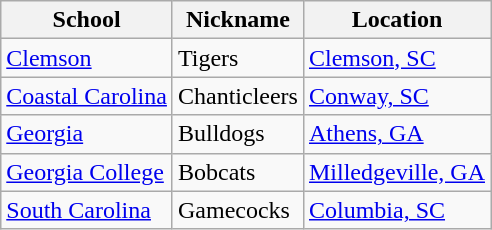<table class="wikitable sortable">
<tr>
<th>School</th>
<th>Nickname</th>
<th>Location</th>
</tr>
<tr>
<td><a href='#'>Clemson</a></td>
<td>Tigers</td>
<td><a href='#'>Clemson, SC</a></td>
</tr>
<tr>
<td><a href='#'>Coastal Carolina</a></td>
<td>Chanticleers</td>
<td><a href='#'>Conway, SC</a></td>
</tr>
<tr>
<td><a href='#'>Georgia</a></td>
<td>Bulldogs</td>
<td><a href='#'>Athens, GA</a></td>
</tr>
<tr>
<td><a href='#'>Georgia College</a></td>
<td>Bobcats</td>
<td><a href='#'>Milledgeville, GA</a></td>
</tr>
<tr>
<td><a href='#'>South Carolina</a></td>
<td>Gamecocks</td>
<td><a href='#'>Columbia, SC</a></td>
</tr>
</table>
